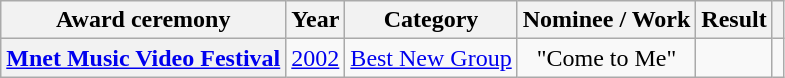<table class="wikitable plainrowheaders sortable">
<tr>
<th scope="col">Award ceremony</th>
<th scope="col">Year</th>
<th scope="col">Category</th>
<th scope="col">Nominee / Work</th>
<th scope="col">Result</th>
<th scope="col" class="unsortable"></th>
</tr>
<tr>
<th scope="row" align="center"><a href='#'>Mnet Music Video Festival</a></th>
<td align="center"><a href='#'>2002</a></td>
<td align="center"><a href='#'>Best New Group</a></td>
<td align="center">"Come to Me"</td>
<td></td>
<td align="center"></td>
</tr>
</table>
